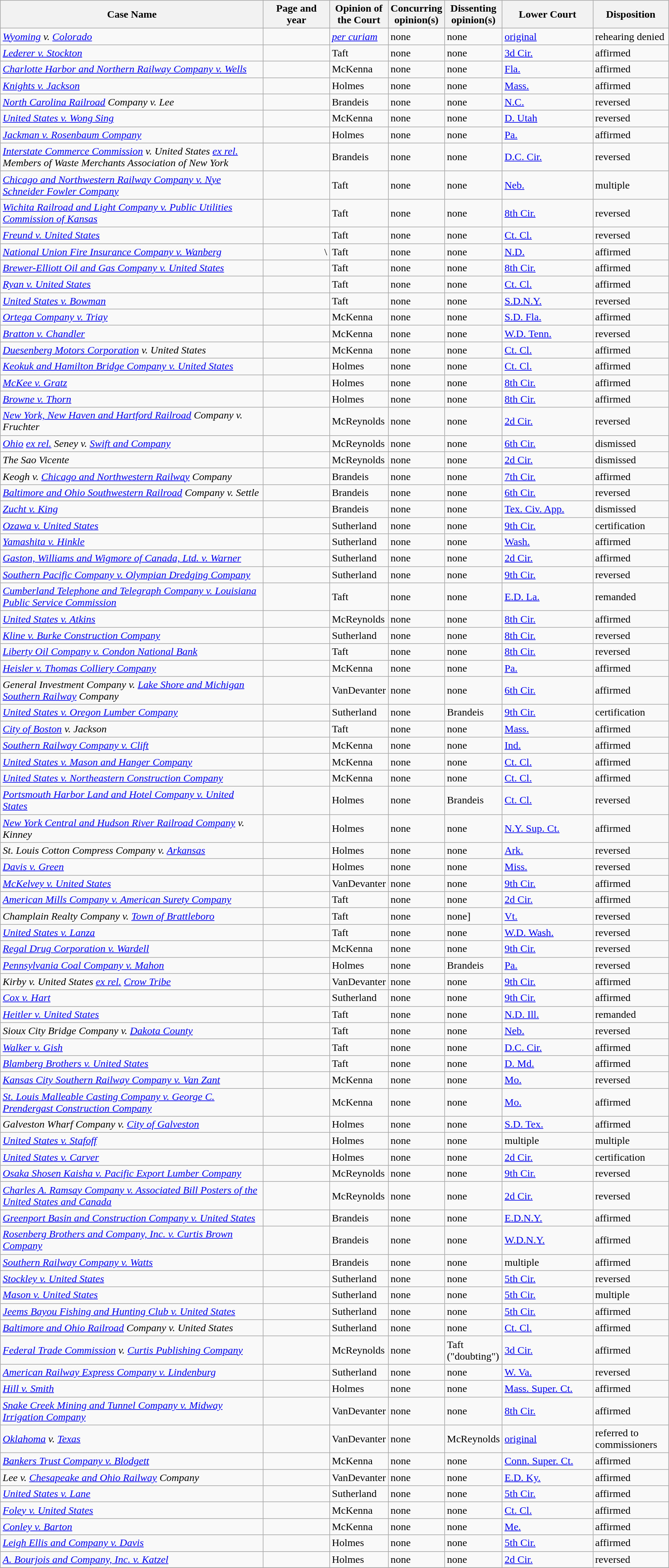<table class="wikitable sortable">
<tr>
<th scope="col" style="width: 400px;">Case Name</th>
<th scope="col" style="width: 95px;">Page and year</th>
<th scope="col" style="width: 10px;">Opinion of the Court</th>
<th scope="col" style="width: 10px;">Concurring opinion(s)</th>
<th scope="col" style="width: 10px;">Dissenting opinion(s)</th>
<th scope="col" style="width: 133px;">Lower Court</th>
<th scope="col" style="width: 110px;">Disposition</th>
</tr>
<tr>
<td><em><a href='#'>Wyoming</a> v. <a href='#'>Colorado</a></em></td>
<td align="right"></td>
<td><em><a href='#'>per curiam</a></em></td>
<td>none</td>
<td>none</td>
<td><a href='#'>original</a></td>
<td>rehearing denied</td>
</tr>
<tr>
<td><em><a href='#'>Lederer v. Stockton</a></em></td>
<td align="right"></td>
<td>Taft</td>
<td>none</td>
<td>none</td>
<td><a href='#'>3d Cir.</a></td>
<td>affirmed</td>
</tr>
<tr>
<td><em><a href='#'>Charlotte Harbor and Northern Railway Company v. Wells</a></em></td>
<td align="right"></td>
<td>McKenna</td>
<td>none</td>
<td>none</td>
<td><a href='#'>Fla.</a></td>
<td>affirmed</td>
</tr>
<tr>
<td><em><a href='#'>Knights v. Jackson</a></em></td>
<td align="right"></td>
<td>Holmes</td>
<td>none</td>
<td>none</td>
<td><a href='#'>Mass.</a></td>
<td>affirmed</td>
</tr>
<tr>
<td><em><a href='#'>North Carolina Railroad</a> Company v. Lee</em></td>
<td align="right"></td>
<td>Brandeis</td>
<td>none</td>
<td>none</td>
<td><a href='#'>N.C.</a></td>
<td>reversed</td>
</tr>
<tr>
<td><em><a href='#'>United States v. Wong Sing</a></em></td>
<td align="right"></td>
<td>McKenna</td>
<td>none</td>
<td>none</td>
<td><a href='#'>D. Utah</a></td>
<td>reversed</td>
</tr>
<tr>
<td><em><a href='#'>Jackman v. Rosenbaum Company</a></em></td>
<td align="right"></td>
<td>Holmes</td>
<td>none</td>
<td>none</td>
<td><a href='#'>Pa.</a></td>
<td>affirmed</td>
</tr>
<tr>
<td><em><a href='#'>Interstate Commerce Commission</a> v. United States <a href='#'>ex rel.</a> Members of Waste Merchants Association of New York</em></td>
<td align="right"></td>
<td>Brandeis</td>
<td>none</td>
<td>none</td>
<td><a href='#'>D.C. Cir.</a></td>
<td>reversed</td>
</tr>
<tr>
<td><em><a href='#'>Chicago and Northwestern Railway Company v. Nye Schneider Fowler Company</a></em></td>
<td align="right"></td>
<td>Taft</td>
<td>none</td>
<td>none</td>
<td><a href='#'>Neb.</a></td>
<td>multiple</td>
</tr>
<tr>
<td><em><a href='#'>Wichita Railroad and Light Company v. Public Utilities Commission of Kansas</a></em></td>
<td align="right"></td>
<td>Taft</td>
<td>none</td>
<td>none</td>
<td><a href='#'>8th Cir.</a></td>
<td>reversed</td>
</tr>
<tr>
<td><em><a href='#'>Freund v. United States</a></em></td>
<td align="right"></td>
<td>Taft</td>
<td>none</td>
<td>none</td>
<td><a href='#'>Ct. Cl.</a></td>
<td>reversed</td>
</tr>
<tr>
<td><em><a href='#'>National Union Fire Insurance Company v. Wanberg</a></em></td>
<td align="right">\</td>
<td>Taft</td>
<td>none</td>
<td>none</td>
<td><a href='#'>N.D.</a></td>
<td>affirmed</td>
</tr>
<tr>
<td><em><a href='#'>Brewer-Elliott Oil and Gas Company v. United States</a></em></td>
<td align="right"></td>
<td>Taft</td>
<td>none</td>
<td>none</td>
<td><a href='#'>8th Cir.</a></td>
<td>affirmed</td>
</tr>
<tr>
<td><em><a href='#'>Ryan v. United States</a></em></td>
<td align="right"></td>
<td>Taft</td>
<td>none</td>
<td>none</td>
<td><a href='#'>Ct. Cl.</a></td>
<td>affirmed</td>
</tr>
<tr>
<td><em><a href='#'>United States v. Bowman</a></em></td>
<td align="right"></td>
<td>Taft</td>
<td>none</td>
<td>none</td>
<td><a href='#'>S.D.N.Y.</a></td>
<td>reversed</td>
</tr>
<tr>
<td><em><a href='#'>Ortega Company v. Triay</a></em></td>
<td align="right"></td>
<td>McKenna</td>
<td>none</td>
<td>none</td>
<td><a href='#'>S.D. Fla.</a></td>
<td>affirmed</td>
</tr>
<tr>
<td><em><a href='#'>Bratton v. Chandler</a></em></td>
<td align="right"></td>
<td>McKenna</td>
<td>none</td>
<td>none</td>
<td><a href='#'>W.D. Tenn.</a></td>
<td>reversed</td>
</tr>
<tr>
<td><em><a href='#'>Duesenberg Motors Corporation</a> v. United States</em></td>
<td align="right"></td>
<td>McKenna</td>
<td>none</td>
<td>none</td>
<td><a href='#'>Ct. Cl.</a></td>
<td>affirmed</td>
</tr>
<tr>
<td><em><a href='#'>Keokuk and Hamilton Bridge Company v. United States</a></em></td>
<td align="right"></td>
<td>Holmes</td>
<td>none</td>
<td>none</td>
<td><a href='#'>Ct. Cl.</a></td>
<td>affirmed</td>
</tr>
<tr>
<td><em><a href='#'>McKee v. Gratz</a></em></td>
<td align="right"></td>
<td>Holmes</td>
<td>none</td>
<td>none</td>
<td><a href='#'>8th Cir.</a></td>
<td>affirmed</td>
</tr>
<tr>
<td><em><a href='#'>Browne v. Thorn</a></em></td>
<td align="right"></td>
<td>Holmes</td>
<td>none</td>
<td>none</td>
<td><a href='#'>8th Cir.</a></td>
<td>affirmed</td>
</tr>
<tr>
<td><em><a href='#'>New York, New Haven and Hartford Railroad</a> Company v. Fruchter</em></td>
<td align="right"></td>
<td>McReynolds</td>
<td>none</td>
<td>none</td>
<td><a href='#'>2d Cir.</a></td>
<td>reversed</td>
</tr>
<tr>
<td><em><a href='#'>Ohio</a> <a href='#'>ex rel.</a> Seney v. <a href='#'>Swift and Company</a></em></td>
<td align="right"></td>
<td>McReynolds</td>
<td>none</td>
<td>none</td>
<td><a href='#'>6th Cir.</a></td>
<td>dismissed</td>
</tr>
<tr>
<td><em>The Sao Vicente</em></td>
<td align="right"></td>
<td>McReynolds</td>
<td>none</td>
<td>none</td>
<td><a href='#'>2d Cir.</a></td>
<td>dismissed</td>
</tr>
<tr>
<td><em>Keogh v. <a href='#'>Chicago and Northwestern Railway</a> Company</em></td>
<td align="right"></td>
<td>Brandeis</td>
<td>none</td>
<td>none</td>
<td><a href='#'>7th Cir.</a></td>
<td>affirmed</td>
</tr>
<tr>
<td><em><a href='#'>Baltimore and Ohio Southwestern Railroad</a> Company v. Settle</em></td>
<td align="right"></td>
<td>Brandeis</td>
<td>none</td>
<td>none</td>
<td><a href='#'>6th Cir.</a></td>
<td>reversed</td>
</tr>
<tr>
<td><em><a href='#'>Zucht v. King</a></em></td>
<td align="right"></td>
<td>Brandeis</td>
<td>none</td>
<td>none</td>
<td><a href='#'>Tex. Civ. App.</a></td>
<td>dismissed</td>
</tr>
<tr>
<td><em><a href='#'>Ozawa v. United States</a></em></td>
<td align="right"></td>
<td>Sutherland</td>
<td>none</td>
<td>none</td>
<td><a href='#'>9th Cir.</a></td>
<td>certification</td>
</tr>
<tr>
<td><em><a href='#'>Yamashita v. Hinkle</a></em></td>
<td align="right"></td>
<td>Sutherland</td>
<td>none</td>
<td>none</td>
<td><a href='#'>Wash.</a></td>
<td>affirmed</td>
</tr>
<tr>
<td><em><a href='#'>Gaston, Williams and Wigmore of Canada, Ltd. v. Warner</a></em></td>
<td align="right"></td>
<td>Sutherland</td>
<td>none</td>
<td>none</td>
<td><a href='#'>2d Cir.</a></td>
<td>affirmed</td>
</tr>
<tr>
<td><em><a href='#'>Southern Pacific Company v. Olympian Dredging Company</a></em></td>
<td align="right"></td>
<td>Sutherland</td>
<td>none</td>
<td>none</td>
<td><a href='#'>9th Cir.</a></td>
<td>reversed</td>
</tr>
<tr>
<td><em><a href='#'>Cumberland Telephone and Telegraph Company v. Louisiana Public Service Commission</a></em></td>
<td align="right"></td>
<td>Taft</td>
<td>none</td>
<td>none</td>
<td><a href='#'>E.D. La.</a></td>
<td>remanded</td>
</tr>
<tr>
<td><em><a href='#'>United States v. Atkins</a></em></td>
<td align="right"></td>
<td>McReynolds</td>
<td>none</td>
<td>none</td>
<td><a href='#'>8th Cir.</a></td>
<td>affirmed</td>
</tr>
<tr>
<td><em><a href='#'>Kline v. Burke Construction Company</a></em></td>
<td align="right"></td>
<td>Sutherland</td>
<td>none</td>
<td>none</td>
<td><a href='#'>8th Cir.</a></td>
<td>reversed</td>
</tr>
<tr>
<td><em><a href='#'>Liberty Oil Company v. Condon National Bank</a></em></td>
<td align="right"></td>
<td>Taft</td>
<td>none</td>
<td>none</td>
<td><a href='#'>8th Cir.</a></td>
<td>reversed</td>
</tr>
<tr>
<td><em><a href='#'>Heisler v. Thomas Colliery Company</a></em></td>
<td align="right"></td>
<td>McKenna</td>
<td>none</td>
<td>none</td>
<td><a href='#'>Pa.</a></td>
<td>affirmed</td>
</tr>
<tr>
<td><em>General Investment Company v. <a href='#'>Lake Shore and Michigan Southern Railway</a> Company</em></td>
<td align="right"></td>
<td>VanDevanter</td>
<td>none</td>
<td>none</td>
<td><a href='#'>6th Cir.</a></td>
<td>affirmed</td>
</tr>
<tr>
<td><em><a href='#'>United States v. Oregon Lumber Company</a></em></td>
<td align="right"></td>
<td>Sutherland</td>
<td>none</td>
<td>Brandeis</td>
<td><a href='#'>9th Cir.</a></td>
<td>certification</td>
</tr>
<tr>
<td><em><a href='#'>City of Boston</a> v. Jackson</em></td>
<td align="right"></td>
<td>Taft</td>
<td>none</td>
<td>none</td>
<td><a href='#'>Mass.</a></td>
<td>affirmed</td>
</tr>
<tr>
<td><em><a href='#'>Southern Railway Company v. Clift</a></em></td>
<td align="right"></td>
<td>McKenna</td>
<td>none</td>
<td>none</td>
<td><a href='#'>Ind.</a></td>
<td>affirmed</td>
</tr>
<tr>
<td><em><a href='#'>United States v. Mason and Hanger Company</a></em></td>
<td align="right"></td>
<td>McKenna</td>
<td>none</td>
<td>none</td>
<td><a href='#'>Ct. Cl.</a></td>
<td>affirmed</td>
</tr>
<tr>
<td><em><a href='#'>United States v. Northeastern Construction Company</a></em></td>
<td align="right"></td>
<td>McKenna</td>
<td>none</td>
<td>none</td>
<td><a href='#'>Ct. Cl.</a></td>
<td>affirmed</td>
</tr>
<tr>
<td><em><a href='#'>Portsmouth Harbor Land and Hotel Company v. United States</a></em></td>
<td align="right"></td>
<td>Holmes</td>
<td>none</td>
<td>Brandeis</td>
<td><a href='#'>Ct. Cl.</a></td>
<td>reversed</td>
</tr>
<tr>
<td><em><a href='#'>New York Central and Hudson River Railroad Company</a> v. Kinney</em></td>
<td align="right"></td>
<td>Holmes</td>
<td>none</td>
<td>none</td>
<td><a href='#'>N.Y. Sup. Ct.</a></td>
<td>affirmed</td>
</tr>
<tr>
<td><em>St. Louis Cotton Compress Company v. <a href='#'>Arkansas</a></em></td>
<td align="right"></td>
<td>Holmes</td>
<td>none</td>
<td>none</td>
<td><a href='#'>Ark.</a></td>
<td>reversed</td>
</tr>
<tr>
<td><em><a href='#'>Davis v. Green</a></em></td>
<td align="right"></td>
<td>Holmes</td>
<td>none</td>
<td>none</td>
<td><a href='#'>Miss.</a></td>
<td>reversed</td>
</tr>
<tr>
<td><em><a href='#'>McKelvey v. United States</a></em></td>
<td align="right"></td>
<td>VanDevanter</td>
<td>none</td>
<td>none</td>
<td><a href='#'>9th Cir.</a></td>
<td>affirmed</td>
</tr>
<tr>
<td><em><a href='#'>American Mills Company v. American Surety Company</a></em></td>
<td align="right"></td>
<td>Taft</td>
<td>none</td>
<td>none</td>
<td><a href='#'>2d Cir.</a></td>
<td>affirmed</td>
</tr>
<tr>
<td><em>Champlain Realty Company v. <a href='#'>Town of Brattleboro</a></em></td>
<td align="right"></td>
<td>Taft</td>
<td>none</td>
<td>none]</td>
<td><a href='#'>Vt.</a></td>
<td>reversed</td>
</tr>
<tr>
<td><em><a href='#'>United States v. Lanza</a></em></td>
<td align="right"></td>
<td>Taft</td>
<td>none</td>
<td>none</td>
<td><a href='#'>W.D. Wash.</a></td>
<td>reversed</td>
</tr>
<tr>
<td><em><a href='#'>Regal Drug Corporation v. Wardell</a></em></td>
<td align="right"></td>
<td>McKenna</td>
<td>none</td>
<td>none</td>
<td><a href='#'>9th Cir.</a></td>
<td>reversed</td>
</tr>
<tr>
<td><em><a href='#'>Pennsylvania Coal Company v. Mahon</a></em></td>
<td align="right"></td>
<td>Holmes</td>
<td>none</td>
<td>Brandeis</td>
<td><a href='#'>Pa.</a></td>
<td>reversed</td>
</tr>
<tr>
<td><em>Kirby v. United States <a href='#'>ex rel.</a> <a href='#'>Crow Tribe</a></em></td>
<td align="right"></td>
<td>VanDevanter</td>
<td>none</td>
<td>none</td>
<td><a href='#'>9th Cir.</a></td>
<td>affirmed</td>
</tr>
<tr>
<td><em><a href='#'>Cox v. Hart</a></em></td>
<td align="right"></td>
<td>Sutherland</td>
<td>none</td>
<td>none</td>
<td><a href='#'>9th Cir.</a></td>
<td>affirmed</td>
</tr>
<tr>
<td><em><a href='#'>Heitler v. United States</a></em></td>
<td align="right"></td>
<td>Taft</td>
<td>none</td>
<td>none</td>
<td><a href='#'>N.D. Ill.</a></td>
<td>remanded</td>
</tr>
<tr>
<td><em>Sioux City Bridge Company v. <a href='#'>Dakota County</a></em></td>
<td align="right"></td>
<td>Taft</td>
<td>none</td>
<td>none</td>
<td><a href='#'>Neb.</a></td>
<td>reversed</td>
</tr>
<tr>
<td><em><a href='#'>Walker v. Gish</a></em></td>
<td align="right"></td>
<td>Taft</td>
<td>none</td>
<td>none</td>
<td><a href='#'>D.C. Cir.</a></td>
<td>affirmed</td>
</tr>
<tr>
<td><em><a href='#'>Blamberg Brothers v. United States</a></em></td>
<td align="right"></td>
<td>Taft</td>
<td>none</td>
<td>none</td>
<td><a href='#'>D. Md.</a></td>
<td>affirmed</td>
</tr>
<tr>
<td><em><a href='#'>Kansas City Southern Railway Company v. Van Zant</a></em></td>
<td align="right"></td>
<td>McKenna</td>
<td>none</td>
<td>none</td>
<td><a href='#'>Mo.</a></td>
<td>reversed</td>
</tr>
<tr>
<td><em><a href='#'>St. Louis Malleable Casting Company v. George C. Prendergast Construction Company</a></em></td>
<td align="right"></td>
<td>McKenna</td>
<td>none</td>
<td>none</td>
<td><a href='#'>Mo.</a></td>
<td>affirmed</td>
</tr>
<tr>
<td><em>Galveston Wharf Company v. <a href='#'>City of Galveston</a></em></td>
<td align="right"></td>
<td>Holmes</td>
<td>none</td>
<td>none</td>
<td><a href='#'>S.D. Tex.</a></td>
<td>affirmed</td>
</tr>
<tr>
<td><em><a href='#'>United States v. Stafoff</a></em></td>
<td align="right"></td>
<td>Holmes</td>
<td>none</td>
<td>none</td>
<td>multiple</td>
<td>multiple</td>
</tr>
<tr>
<td><em><a href='#'>United States v. Carver</a></em></td>
<td align="right"></td>
<td>Holmes</td>
<td>none</td>
<td>none</td>
<td><a href='#'>2d Cir.</a></td>
<td>certification</td>
</tr>
<tr>
<td><em><a href='#'>Osaka Shosen Kaisha v. Pacific Export Lumber Company</a></em></td>
<td align="right"></td>
<td>McReynolds</td>
<td>none</td>
<td>none</td>
<td><a href='#'>9th Cir.</a></td>
<td>reversed</td>
</tr>
<tr>
<td><em><a href='#'>Charles A. Ramsay Company v. Associated Bill Posters of the United States and Canada</a></em></td>
<td align="right"></td>
<td>McReynolds</td>
<td>none</td>
<td>none</td>
<td><a href='#'>2d Cir.</a></td>
<td>reversed</td>
</tr>
<tr>
<td><em><a href='#'>Greenport Basin and Construction Company v. United States</a></em></td>
<td align="right"></td>
<td>Brandeis</td>
<td>none</td>
<td>none</td>
<td><a href='#'>E.D.N.Y.</a></td>
<td>affirmed</td>
</tr>
<tr>
<td><em><a href='#'>Rosenberg Brothers and Company, Inc. v. Curtis Brown Company</a></em></td>
<td align="right"></td>
<td>Brandeis</td>
<td>none</td>
<td>none</td>
<td><a href='#'>W.D.N.Y.</a></td>
<td>affirmed</td>
</tr>
<tr>
<td><em><a href='#'>Southern Railway Company v. Watts</a></em></td>
<td align="right"></td>
<td>Brandeis</td>
<td>none</td>
<td>none</td>
<td>multiple</td>
<td>affirmed</td>
</tr>
<tr>
<td><em><a href='#'>Stockley v. United States</a></em></td>
<td align="right"></td>
<td>Sutherland</td>
<td>none</td>
<td>none</td>
<td><a href='#'>5th Cir.</a></td>
<td>reversed</td>
</tr>
<tr>
<td><em><a href='#'>Mason v. United States</a></em></td>
<td align="right"></td>
<td>Sutherland</td>
<td>none</td>
<td>none</td>
<td><a href='#'>5th Cir.</a></td>
<td>multiple</td>
</tr>
<tr>
<td><em><a href='#'>Jeems Bayou Fishing and Hunting Club v. United States</a></em></td>
<td align="right"></td>
<td>Sutherland</td>
<td>none</td>
<td>none</td>
<td><a href='#'>5th Cir.</a></td>
<td>affirmed</td>
</tr>
<tr>
<td><em><a href='#'>Baltimore and Ohio Railroad</a> Company v. United States</em></td>
<td align="right"></td>
<td>Sutherland</td>
<td>none</td>
<td>none</td>
<td><a href='#'>Ct. Cl.</a></td>
<td>affirmed</td>
</tr>
<tr>
<td><em><a href='#'>Federal Trade Commission</a> v. <a href='#'>Curtis Publishing Company</a></em></td>
<td align="right"></td>
<td>McReynolds</td>
<td>none</td>
<td>Taft ("doubting")</td>
<td><a href='#'>3d Cir.</a></td>
<td>affirmed</td>
</tr>
<tr>
<td><em><a href='#'>American Railway Express Company v. Lindenburg</a></em></td>
<td align="right"></td>
<td>Sutherland</td>
<td>none</td>
<td>none</td>
<td><a href='#'>W. Va.</a></td>
<td>reversed</td>
</tr>
<tr>
<td><em><a href='#'>Hill v. Smith</a></em></td>
<td align="right"></td>
<td>Holmes</td>
<td>none</td>
<td>none</td>
<td><a href='#'>Mass. Super. Ct.</a></td>
<td>affirmed</td>
</tr>
<tr>
<td><em><a href='#'>Snake Creek Mining and Tunnel Company v. Midway Irrigation Company</a></em></td>
<td align="right"></td>
<td>VanDevanter</td>
<td>none</td>
<td>none</td>
<td><a href='#'>8th Cir.</a></td>
<td>affirmed</td>
</tr>
<tr>
<td><em><a href='#'>Oklahoma</a> v. <a href='#'>Texas</a></em></td>
<td align="right"></td>
<td>VanDevanter</td>
<td>none</td>
<td>McReynolds</td>
<td><a href='#'>original</a></td>
<td>referred to commissioners</td>
</tr>
<tr>
<td><em><a href='#'>Bankers Trust Company v. Blodgett</a></em></td>
<td align="right"></td>
<td>McKenna</td>
<td>none</td>
<td>none</td>
<td><a href='#'>Conn. Super. Ct.</a></td>
<td>affirmed</td>
</tr>
<tr>
<td><em>Lee v. <a href='#'>Chesapeake and Ohio Railway</a> Company</em></td>
<td align="right"></td>
<td>VanDevanter</td>
<td>none</td>
<td>none</td>
<td><a href='#'>E.D. Ky.</a></td>
<td>affirmed</td>
</tr>
<tr>
<td><em><a href='#'>United States v. Lane</a></em></td>
<td align="right"></td>
<td>Sutherland</td>
<td>none</td>
<td>none</td>
<td><a href='#'>5th Cir.</a></td>
<td>affirmed</td>
</tr>
<tr>
<td><em><a href='#'>Foley v. United States</a></em></td>
<td align="right"></td>
<td>McKenna</td>
<td>none</td>
<td>none</td>
<td><a href='#'>Ct. Cl.</a></td>
<td>affirmed</td>
</tr>
<tr>
<td><em><a href='#'>Conley v. Barton</a></em></td>
<td align="right"></td>
<td>McKenna</td>
<td>none</td>
<td>none</td>
<td><a href='#'>Me.</a></td>
<td>affirmed</td>
</tr>
<tr>
<td><em><a href='#'>Leigh Ellis and Company v. Davis</a></em></td>
<td align="right"></td>
<td>Holmes</td>
<td>none</td>
<td>none</td>
<td><a href='#'>5th Cir.</a></td>
<td>affirmed</td>
</tr>
<tr>
<td><em><a href='#'>A. Bourjois and Company, Inc. v. Katzel</a></em></td>
<td align="right"></td>
<td>Holmes</td>
<td>none</td>
<td>none</td>
<td><a href='#'>2d Cir.</a></td>
<td>reversed</td>
</tr>
<tr>
</tr>
</table>
